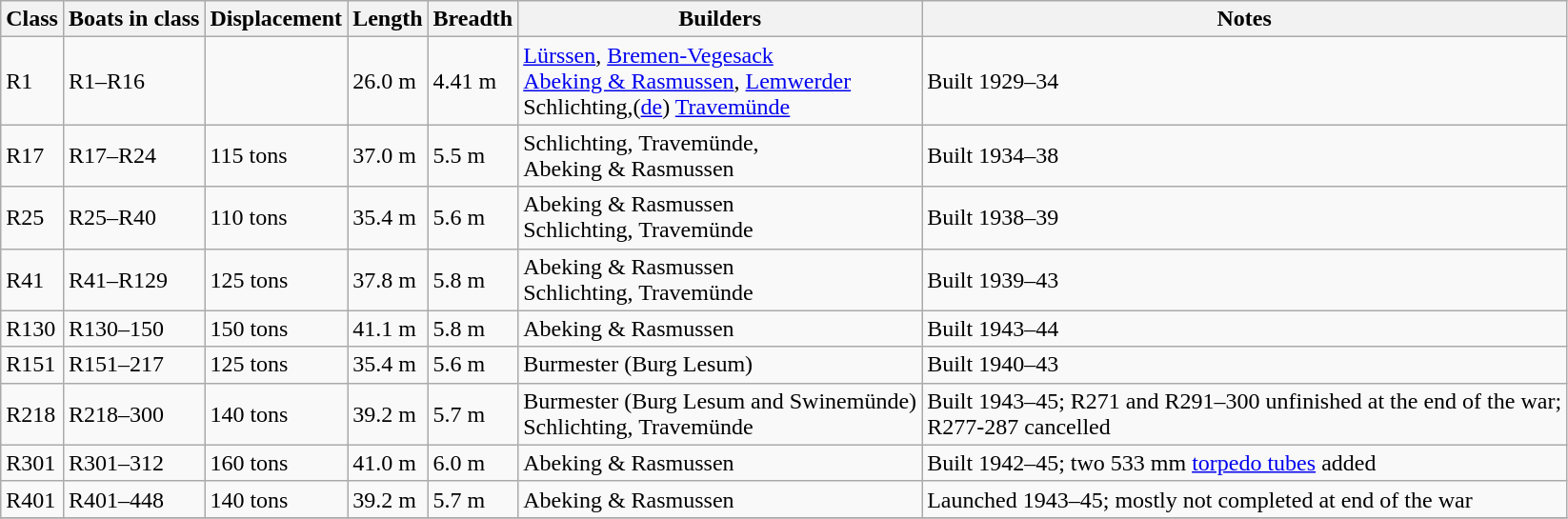<table class="wikitable">
<tr>
<th>Class</th>
<th>Boats in class</th>
<th>Displacement</th>
<th>Length</th>
<th>Breadth</th>
<th>Builders</th>
<th>Notes</th>
</tr>
<tr>
<td>R1</td>
<td>R1–R16</td>
<td></td>
<td>26.0 m</td>
<td>4.41 m</td>
<td><a href='#'>Lürssen</a>, <a href='#'>Bremen-Vegesack</a><br><a href='#'>Abeking & Rasmussen</a>, <a href='#'>Lemwerder</a><br>Schlichting,(<a href='#'>de</a>) <a href='#'>Travemünde</a></td>
<td>Built 1929–34</td>
</tr>
<tr>
<td>R17</td>
<td>R17–R24</td>
<td>115 tons</td>
<td>37.0 m</td>
<td>5.5 m</td>
<td>Schlichting, Travemünde,<br>Abeking & Rasmussen</td>
<td>Built 1934–38</td>
</tr>
<tr>
<td>R25</td>
<td>R25–R40</td>
<td>110 tons</td>
<td>35.4 m</td>
<td>5.6 m</td>
<td>Abeking & Rasmussen<br>Schlichting, Travemünde</td>
<td>Built 1938–39</td>
</tr>
<tr>
<td>R41</td>
<td>R41–R129</td>
<td>125 tons</td>
<td>37.8 m</td>
<td>5.8 m</td>
<td>Abeking & Rasmussen<br>Schlichting, Travemünde</td>
<td>Built 1939–43</td>
</tr>
<tr>
<td>R130</td>
<td>R130–150</td>
<td>150 tons</td>
<td>41.1 m</td>
<td>5.8 m</td>
<td>Abeking & Rasmussen</td>
<td>Built 1943–44</td>
</tr>
<tr>
<td>R151</td>
<td>R151–217</td>
<td>125 tons</td>
<td>35.4 m</td>
<td>5.6 m</td>
<td>Burmester (Burg Lesum)</td>
<td>Built 1940–43</td>
</tr>
<tr>
<td>R218</td>
<td>R218–300</td>
<td>140 tons</td>
<td>39.2 m</td>
<td>5.7 m</td>
<td>Burmester (Burg Lesum and Swinemünde)<br>Schlichting, Travemünde</td>
<td>Built 1943–45; R271 and R291–300 unfinished at the end of the war;<br>R277-287 cancelled</td>
</tr>
<tr>
<td>R301</td>
<td>R301–312</td>
<td>160 tons</td>
<td>41.0 m</td>
<td>6.0 m</td>
<td>Abeking & Rasmussen</td>
<td>Built 1942–45; two 533 mm <a href='#'>torpedo tubes</a> added</td>
</tr>
<tr>
<td>R401</td>
<td>R401–448</td>
<td>140 tons</td>
<td>39.2 m</td>
<td>5.7 m</td>
<td>Abeking & Rasmussen</td>
<td>Launched 1943–45; mostly not completed at end of the war</td>
</tr>
<tr>
</tr>
</table>
